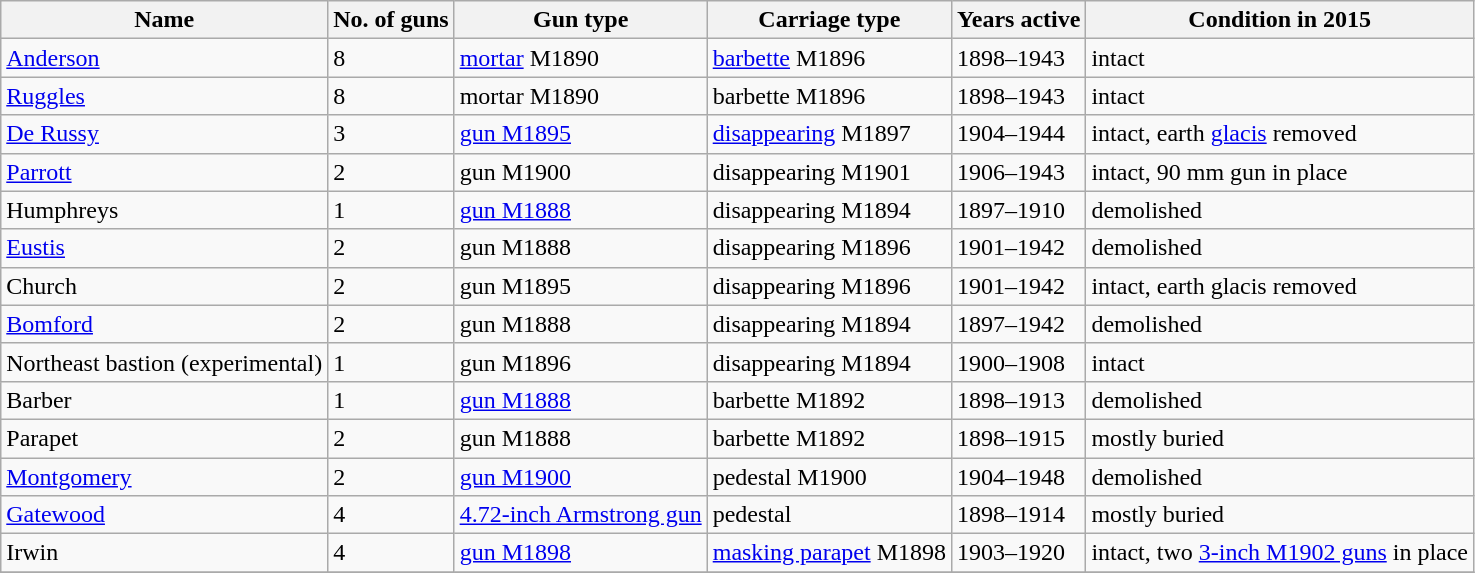<table class="wikitable">
<tr>
<th>Name</th>
<th>No. of guns</th>
<th>Gun type</th>
<th>Carriage type</th>
<th>Years active</th>
<th>Condition in 2015</th>
</tr>
<tr>
<td><a href='#'>Anderson</a></td>
<td>8</td>
<td><a href='#'> mortar</a> M1890</td>
<td><a href='#'>barbette</a> M1896</td>
<td>1898–1943</td>
<td>intact</td>
</tr>
<tr>
<td><a href='#'>Ruggles</a></td>
<td>8</td>
<td> mortar M1890</td>
<td>barbette M1896</td>
<td>1898–1943</td>
<td>intact</td>
</tr>
<tr>
<td><a href='#'>De Russy</a></td>
<td>3</td>
<td><a href='#'> gun M1895</a></td>
<td><a href='#'>disappearing</a> M1897</td>
<td>1904–1944</td>
<td>intact, earth <a href='#'>glacis</a> removed</td>
</tr>
<tr>
<td><a href='#'>Parrott</a></td>
<td>2</td>
<td> gun M1900</td>
<td>disappearing M1901</td>
<td>1906–1943</td>
<td>intact, 90 mm gun in place</td>
</tr>
<tr>
<td>Humphreys</td>
<td>1</td>
<td><a href='#'> gun M1888</a></td>
<td>disappearing M1894</td>
<td>1897–1910</td>
<td>demolished</td>
</tr>
<tr>
<td><a href='#'>Eustis</a></td>
<td>2</td>
<td> gun M1888</td>
<td>disappearing M1896</td>
<td>1901–1942</td>
<td>demolished</td>
</tr>
<tr>
<td>Church</td>
<td>2</td>
<td> gun M1895</td>
<td>disappearing M1896</td>
<td>1901–1942</td>
<td>intact, earth glacis removed</td>
</tr>
<tr>
<td><a href='#'>Bomford</a></td>
<td>2</td>
<td> gun M1888</td>
<td>disappearing M1894</td>
<td>1897–1942</td>
<td>demolished</td>
</tr>
<tr>
<td>Northeast bastion (experimental)</td>
<td>1</td>
<td> gun M1896</td>
<td>disappearing M1894</td>
<td>1900–1908</td>
<td>intact</td>
</tr>
<tr>
<td>Barber</td>
<td>1</td>
<td><a href='#'> gun M1888</a></td>
<td>barbette M1892</td>
<td>1898–1913</td>
<td>demolished</td>
</tr>
<tr>
<td>Parapet</td>
<td>2</td>
<td> gun M1888</td>
<td>barbette M1892</td>
<td>1898–1915</td>
<td>mostly buried</td>
</tr>
<tr>
<td><a href='#'>Montgomery</a></td>
<td>2</td>
<td><a href='#'> gun M1900</a></td>
<td>pedestal M1900</td>
<td>1904–1948</td>
<td>demolished</td>
</tr>
<tr>
<td><a href='#'>Gatewood</a></td>
<td>4</td>
<td><a href='#'>4.72-inch Armstrong gun</a></td>
<td>pedestal</td>
<td>1898–1914</td>
<td>mostly buried</td>
</tr>
<tr>
<td>Irwin</td>
<td>4</td>
<td><a href='#'> gun M1898</a></td>
<td><a href='#'>masking parapet</a> M1898</td>
<td>1903–1920</td>
<td>intact, two <a href='#'>3-inch M1902 guns</a> in place</td>
</tr>
<tr>
</tr>
</table>
